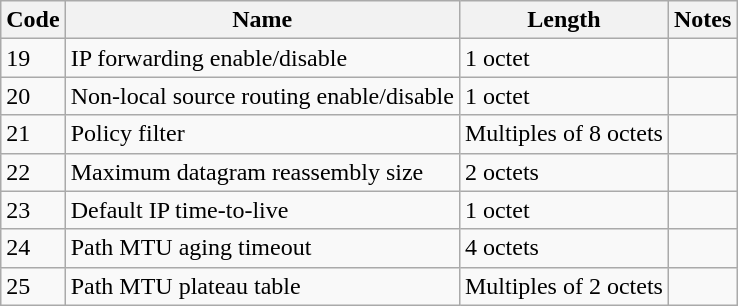<table class="wikitable sortable">
<tr>
<th>Code</th>
<th>Name</th>
<th>Length</th>
<th>Notes</th>
</tr>
<tr>
<td>19</td>
<td>IP forwarding enable/disable</td>
<td>1 octet</td>
<td></td>
</tr>
<tr>
<td>20</td>
<td>Non-local source routing enable/disable</td>
<td>1 octet</td>
<td></td>
</tr>
<tr>
<td>21</td>
<td>Policy filter</td>
<td>Multiples of 8 octets</td>
<td></td>
</tr>
<tr>
<td>22</td>
<td>Maximum datagram reassembly size</td>
<td>2 octets</td>
<td></td>
</tr>
<tr>
<td>23</td>
<td>Default IP time-to-live</td>
<td>1 octet</td>
<td></td>
</tr>
<tr>
<td>24</td>
<td>Path MTU aging timeout</td>
<td>4 octets</td>
<td></td>
</tr>
<tr>
<td>25</td>
<td>Path MTU plateau table</td>
<td>Multiples of 2 octets</td>
<td></td>
</tr>
</table>
